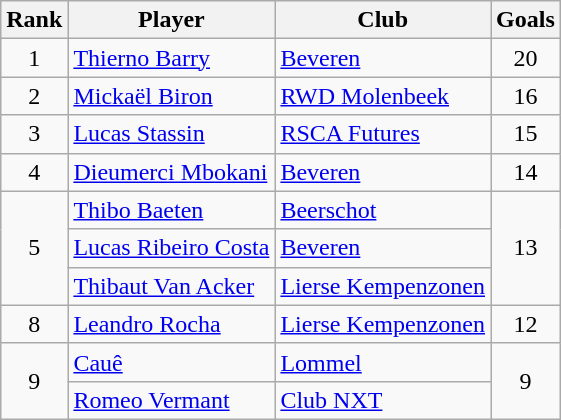<table class="wikitable" style="text-align:center">
<tr>
<th>Rank</th>
<th>Player</th>
<th>Club</th>
<th>Goals</th>
</tr>
<tr>
<td rowspan=1>1</td>
<td align="left"> <a href='#'>Thierno Barry</a></td>
<td align="left"><a href='#'>Beveren</a></td>
<td rowspan=1>20</td>
</tr>
<tr>
<td rowspan=1>2</td>
<td align="left"> <a href='#'>Mickaël Biron</a></td>
<td align="left"><a href='#'>RWD Molenbeek</a></td>
<td rowspan=1>16</td>
</tr>
<tr>
<td rowspan=1>3</td>
<td align="left"> <a href='#'>Lucas Stassin</a></td>
<td align="left"><a href='#'>RSCA Futures</a></td>
<td rowspan=1>15</td>
</tr>
<tr>
<td rowspan=1>4</td>
<td align="left"> <a href='#'>Dieumerci Mbokani</a></td>
<td align="left"><a href='#'>Beveren</a></td>
<td rowspan=1>14</td>
</tr>
<tr>
<td rowspan=3>5</td>
<td align="left"> <a href='#'>Thibo Baeten</a></td>
<td align="left"><a href='#'>Beerschot</a></td>
<td rowspan=3>13</td>
</tr>
<tr>
<td align="left"> <a href='#'>Lucas Ribeiro Costa</a></td>
<td align="left"><a href='#'>Beveren</a></td>
</tr>
<tr>
<td align="left"> <a href='#'>Thibaut Van Acker</a></td>
<td align="left"><a href='#'>Lierse Kempenzonen</a></td>
</tr>
<tr>
<td rowspan=1>8</td>
<td align="left"> <a href='#'>Leandro Rocha</a></td>
<td align="left"><a href='#'>Lierse Kempenzonen</a></td>
<td rowspan=1>12</td>
</tr>
<tr>
<td rowspan=2>9</td>
<td align="left"> <a href='#'>Cauê</a></td>
<td align="left"><a href='#'>Lommel</a></td>
<td rowspan=2>9</td>
</tr>
<tr>
<td align="left"> <a href='#'>Romeo Vermant</a></td>
<td align="left"><a href='#'>Club NXT</a></td>
</tr>
</table>
